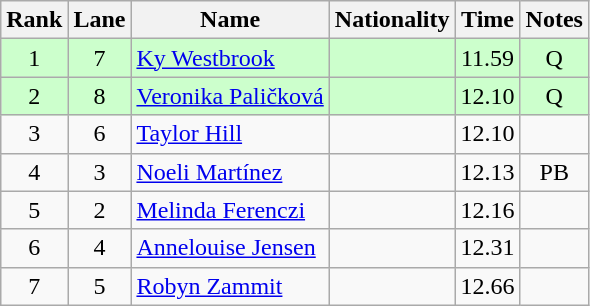<table class="wikitable sortable" style="text-align:center">
<tr>
<th>Rank</th>
<th>Lane</th>
<th>Name</th>
<th>Nationality</th>
<th>Time</th>
<th>Notes</th>
</tr>
<tr bgcolor=ccffcc>
<td>1</td>
<td>7</td>
<td align=left><a href='#'>Ky Westbrook</a></td>
<td align=left></td>
<td>11.59</td>
<td>Q</td>
</tr>
<tr bgcolor=ccffcc>
<td>2</td>
<td>8</td>
<td align=left><a href='#'>Veronika Paličková</a></td>
<td align=left></td>
<td>12.10</td>
<td>Q</td>
</tr>
<tr>
<td>3</td>
<td>6</td>
<td align=left><a href='#'>Taylor Hill</a></td>
<td align=left></td>
<td>12.10</td>
<td></td>
</tr>
<tr>
<td>4</td>
<td>3</td>
<td align=left><a href='#'>Noeli Martínez</a></td>
<td align=left></td>
<td>12.13</td>
<td>PB</td>
</tr>
<tr>
<td>5</td>
<td>2</td>
<td align=left><a href='#'>Melinda Ferenczi</a></td>
<td align=left></td>
<td>12.16</td>
<td></td>
</tr>
<tr>
<td>6</td>
<td>4</td>
<td align=left><a href='#'>Annelouise Jensen</a></td>
<td align=left></td>
<td>12.31</td>
<td></td>
</tr>
<tr>
<td>7</td>
<td>5</td>
<td align=left><a href='#'>Robyn Zammit</a></td>
<td align=left></td>
<td>12.66</td>
<td></td>
</tr>
</table>
